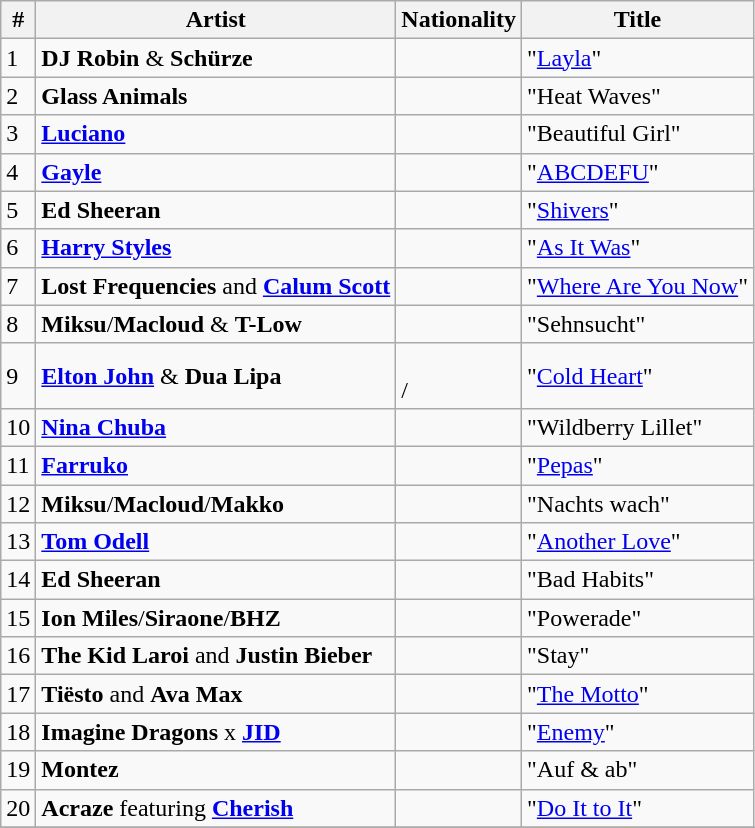<table class="wikitable sortable">
<tr>
<th>#</th>
<th>Artist</th>
<th>Nationality</th>
<th>Title</th>
</tr>
<tr>
<td>1</td>
<td><strong>DJ Robin</strong> & <strong>Schürze</strong></td>
<td></td>
<td>"<a href='#'>Layla</a>"</td>
</tr>
<tr>
<td>2</td>
<td><strong>Glass Animals</strong></td>
<td></td>
<td>"Heat Waves"</td>
</tr>
<tr>
<td>3</td>
<td><strong><a href='#'>Luciano</a></strong></td>
<td></td>
<td>"Beautiful Girl"</td>
</tr>
<tr>
<td>4</td>
<td><strong><a href='#'>Gayle</a></strong></td>
<td></td>
<td>"<a href='#'>ABCDEFU</a>"</td>
</tr>
<tr>
<td>5</td>
<td><strong>Ed Sheeran</strong></td>
<td></td>
<td>"<a href='#'>Shivers</a>"</td>
</tr>
<tr>
<td>6</td>
<td><strong><a href='#'>Harry Styles</a></strong></td>
<td></td>
<td>"<a href='#'>As It Was</a>"</td>
</tr>
<tr>
<td>7</td>
<td><strong>Lost Frequencies</strong> and <strong><a href='#'>Calum Scott</a></strong></td>
<td><br></td>
<td>"<a href='#'>Where Are You Now</a>"</td>
</tr>
<tr>
<td>8</td>
<td><strong>Miksu</strong>/<strong>Macloud</strong> & <strong>T-Low</strong></td>
<td></td>
<td>"Sehnsucht"</td>
</tr>
<tr>
<td>9</td>
<td><strong><a href='#'>Elton John</a></strong> & <strong>Dua Lipa</strong></td>
<td><br>/</td>
<td>"<a href='#'>Cold Heart</a>"</td>
</tr>
<tr>
<td>10</td>
<td><strong><a href='#'>Nina Chuba</a></strong></td>
<td></td>
<td>"Wildberry Lillet"</td>
</tr>
<tr>
<td>11</td>
<td><strong><a href='#'>Farruko</a></strong></td>
<td></td>
<td>"<a href='#'>Pepas</a>"</td>
</tr>
<tr>
<td>12</td>
<td><strong>Miksu</strong>/<strong>Macloud</strong>/<strong>Makko</strong></td>
<td></td>
<td>"Nachts wach"</td>
</tr>
<tr>
<td>13</td>
<td><strong><a href='#'>Tom Odell</a></strong></td>
<td></td>
<td>"<a href='#'>Another Love</a>"</td>
</tr>
<tr>
<td>14</td>
<td><strong>Ed Sheeran</strong></td>
<td></td>
<td>"Bad Habits"</td>
</tr>
<tr>
<td>15</td>
<td><strong>Ion Miles</strong>/<strong>Siraone</strong>/<strong>BHZ</strong></td>
<td></td>
<td>"Powerade"</td>
</tr>
<tr>
<td>16</td>
<td><strong>The Kid Laroi</strong> and <strong>Justin Bieber</strong></td>
<td><br></td>
<td>"Stay"</td>
</tr>
<tr>
<td>17</td>
<td><strong>Tiësto</strong> and <strong>Ava Max</strong></td>
<td><br></td>
<td>"<a href='#'>The Motto</a>"</td>
</tr>
<tr>
<td>18</td>
<td><strong>Imagine Dragons</strong> x <strong><a href='#'>JID</a></strong></td>
<td></td>
<td>"<a href='#'>Enemy</a>"</td>
</tr>
<tr>
<td>19</td>
<td><strong>Montez</strong></td>
<td></td>
<td>"Auf & ab"</td>
</tr>
<tr>
<td>20</td>
<td><strong>Acraze</strong> featuring <strong><a href='#'>Cherish</a></strong></td>
<td></td>
<td>"<a href='#'>Do It to It</a>"</td>
</tr>
<tr>
</tr>
</table>
